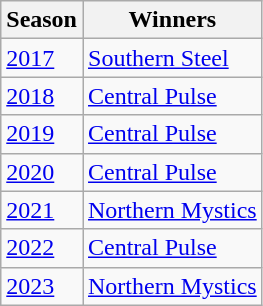<table class="wikitable collapsible">
<tr>
<th>Season</th>
<th>Winners</th>
</tr>
<tr>
<td><a href='#'>2017</a></td>
<td><a href='#'>Southern Steel</a></td>
</tr>
<tr>
<td><a href='#'>2018</a></td>
<td><a href='#'>Central Pulse</a></td>
</tr>
<tr>
<td><a href='#'>2019</a></td>
<td><a href='#'>Central Pulse</a></td>
</tr>
<tr>
<td><a href='#'>2020</a></td>
<td><a href='#'>Central Pulse</a></td>
</tr>
<tr>
<td><a href='#'>2021</a></td>
<td><a href='#'>Northern Mystics</a></td>
</tr>
<tr>
<td><a href='#'>2022</a></td>
<td><a href='#'>Central Pulse</a></td>
</tr>
<tr>
<td><a href='#'>2023</a></td>
<td><a href='#'>Northern Mystics</a></td>
</tr>
</table>
